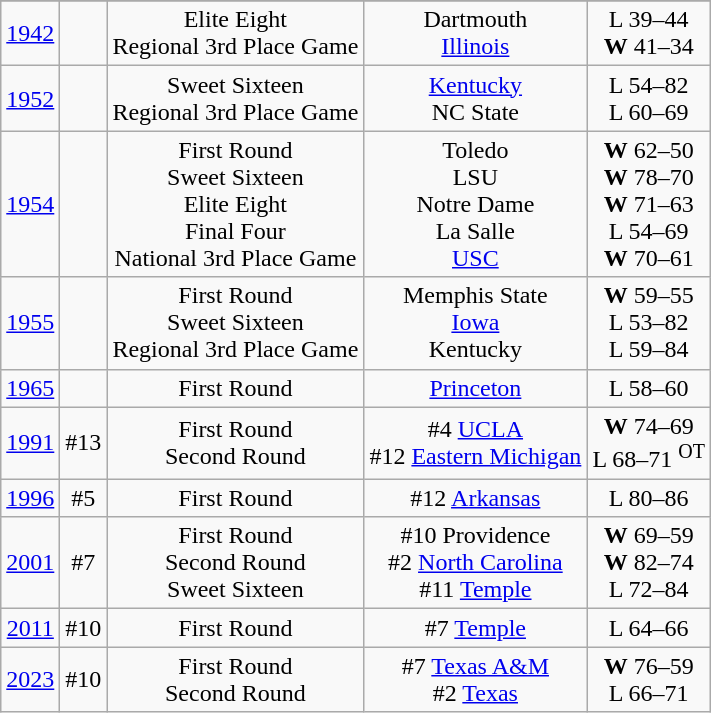<table class="wikitable">
<tr>
</tr>
<tr align="center">
<td><a href='#'>1942</a></td>
<td></td>
<td>Elite Eight<br>Regional 3rd Place Game</td>
<td>Dartmouth<br><a href='#'>Illinois</a></td>
<td>L 39–44<br><strong>W</strong> 41–34</td>
</tr>
<tr align="center">
<td><a href='#'>1952</a></td>
<td></td>
<td>Sweet Sixteen<br>Regional 3rd Place Game</td>
<td><a href='#'>Kentucky</a><br>NC State</td>
<td>L 54–82<br>L 60–69</td>
</tr>
<tr align="center">
<td><a href='#'>1954</a></td>
<td></td>
<td>First Round<br>Sweet Sixteen<br>Elite Eight<br>Final Four<br>National 3rd Place Game</td>
<td>Toledo<br>LSU<br>Notre Dame<br>La Salle<br><a href='#'>USC</a></td>
<td><strong>W</strong> 62–50<br><strong>W</strong> 78–70<br><strong>W</strong> 71–63<br>L 54–69<br><strong>W</strong> 70–61</td>
</tr>
<tr align="center">
<td><a href='#'>1955</a></td>
<td></td>
<td>First Round<br>Sweet Sixteen<br>Regional 3rd Place Game</td>
<td>Memphis State<br><a href='#'>Iowa</a><br>Kentucky</td>
<td><strong>W</strong> 59–55<br>L 53–82<br>L 59–84</td>
</tr>
<tr align="center">
<td><a href='#'>1965</a></td>
<td></td>
<td>First Round</td>
<td><a href='#'>Princeton</a></td>
<td>L 58–60</td>
</tr>
<tr align="center">
<td><a href='#'>1991</a></td>
<td>#13</td>
<td>First Round<br>Second Round</td>
<td>#4 <a href='#'>UCLA</a><br>#12 <a href='#'>Eastern Michigan</a></td>
<td><strong>W</strong> 74–69<br>L 68–71 <sup>OT</sup></td>
</tr>
<tr align="center">
<td><a href='#'>1996</a></td>
<td>#5</td>
<td>First Round</td>
<td>#12 <a href='#'>Arkansas</a></td>
<td>L 80–86</td>
</tr>
<tr align="center">
<td><a href='#'>2001</a></td>
<td>#7</td>
<td>First Round<br>Second Round<br>Sweet Sixteen</td>
<td>#10 Providence<br>#2 <a href='#'>North Carolina</a><br>#11 <a href='#'>Temple</a></td>
<td><strong>W</strong> 69–59<br><strong>W</strong> 82–74<br>L 72–84</td>
</tr>
<tr align="center">
<td><a href='#'>2011</a></td>
<td>#10</td>
<td>First Round</td>
<td>#7 <a href='#'>Temple</a></td>
<td>L 64–66</td>
</tr>
<tr align="center">
<td><a href='#'>2023</a></td>
<td>#10</td>
<td>First Round<br>Second Round</td>
<td>#7 <a href='#'>Texas A&M</a><br>#2 <a href='#'>Texas</a></td>
<td><strong>W</strong> 76–59<br> L 66–71</td>
</tr>
</table>
